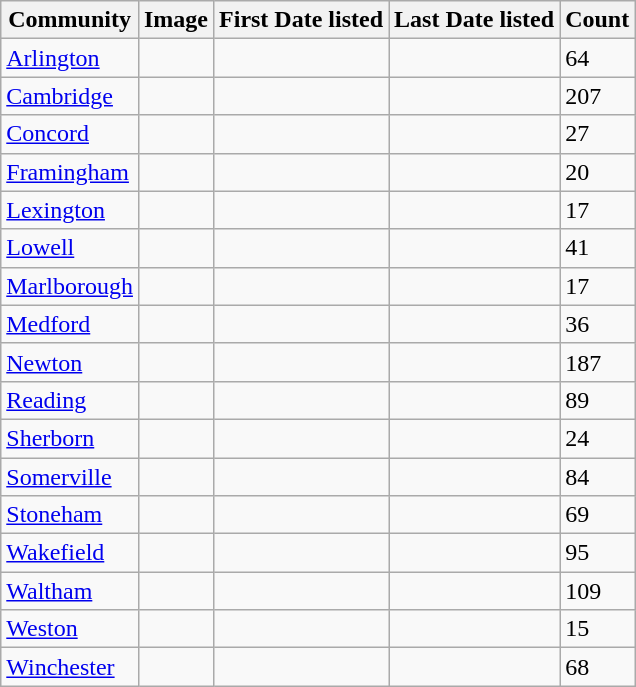<table class="wikitable">
<tr>
<th><strong>Community</strong></th>
<th class="unsortable" ><strong>Image</strong></th>
<th><strong>First Date listed</strong></th>
<th><strong>Last Date listed</strong></th>
<th><strong>Count</strong></th>
</tr>
<tr>
<td><a href='#'>Arlington</a></td>
<td></td>
<td></td>
<td></td>
<td>64</td>
</tr>
<tr>
<td><a href='#'>Cambridge</a></td>
<td></td>
<td></td>
<td></td>
<td>207</td>
</tr>
<tr>
<td><a href='#'>Concord</a></td>
<td></td>
<td></td>
<td></td>
<td>27</td>
</tr>
<tr>
<td><a href='#'>Framingham</a></td>
<td></td>
<td></td>
<td></td>
<td>20</td>
</tr>
<tr>
<td><a href='#'>Lexington</a></td>
<td></td>
<td></td>
<td></td>
<td>17</td>
</tr>
<tr>
<td><a href='#'>Lowell</a></td>
<td></td>
<td></td>
<td></td>
<td>41</td>
</tr>
<tr>
<td><a href='#'>Marlborough</a></td>
<td></td>
<td></td>
<td></td>
<td>17</td>
</tr>
<tr>
<td><a href='#'>Medford</a></td>
<td></td>
<td></td>
<td></td>
<td>36</td>
</tr>
<tr>
<td><a href='#'>Newton</a></td>
<td></td>
<td></td>
<td></td>
<td>187</td>
</tr>
<tr>
<td><a href='#'>Reading</a></td>
<td></td>
<td></td>
<td></td>
<td>89</td>
</tr>
<tr>
<td><a href='#'>Sherborn</a></td>
<td></td>
<td></td>
<td></td>
<td>24</td>
</tr>
<tr>
<td><a href='#'>Somerville</a></td>
<td></td>
<td></td>
<td></td>
<td>84</td>
</tr>
<tr>
<td><a href='#'>Stoneham</a></td>
<td></td>
<td></td>
<td></td>
<td>69</td>
</tr>
<tr>
<td><a href='#'>Wakefield</a></td>
<td></td>
<td></td>
<td></td>
<td>95</td>
</tr>
<tr>
<td><a href='#'>Waltham</a></td>
<td></td>
<td></td>
<td></td>
<td>109</td>
</tr>
<tr>
<td><a href='#'>Weston</a></td>
<td></td>
<td></td>
<td></td>
<td>15</td>
</tr>
<tr>
<td><a href='#'>Winchester</a></td>
<td></td>
<td></td>
<td></td>
<td>68</td>
</tr>
</table>
